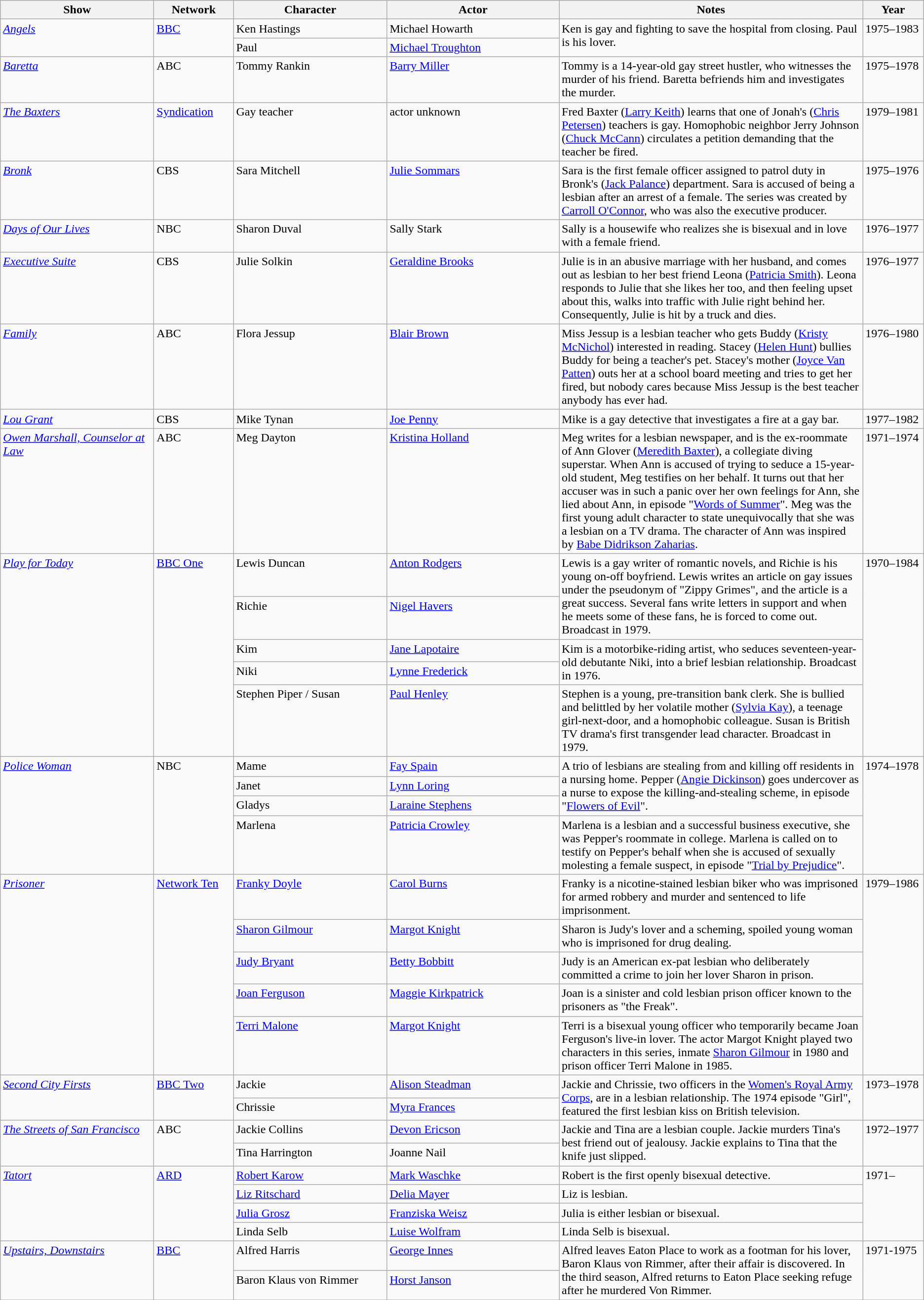<table class="sortable wikitable" style="margins:auto; width=100%;">
<tr>
<th style="width:200px;">Show</th>
<th style="width:100px;">Network</th>
<th style="width:200px;">Character</th>
<th style="width:225px;">Actor</th>
<th>Notes</th>
<th style="width:75px;">Year</th>
</tr>
<tr valign="top">
<td rowspan="2"><em><a href='#'>Angels</a></em></td>
<td rowspan="2"><a href='#'>BBC</a></td>
<td>Ken Hastings</td>
<td>Michael Howarth</td>
<td rowspan="2">Ken is gay and fighting to save the hospital from closing. Paul is his lover.</td>
<td rowspan="2">1975–1983</td>
</tr>
<tr>
<td>Paul</td>
<td><a href='#'>Michael Troughton</a></td>
</tr>
<tr valign="top">
<td><em><a href='#'>Baretta</a></em></td>
<td>ABC</td>
<td>Tommy Rankin</td>
<td><a href='#'>Barry Miller</a></td>
<td>Tommy is a 14-year-old gay street hustler, who witnesses the murder of his friend. Baretta befriends him and investigates the murder.</td>
<td>1975–1978</td>
</tr>
<tr valign="top">
<td><em><a href='#'>The Baxters</a></em></td>
<td><a href='#'>Syndication</a></td>
<td>Gay teacher</td>
<td>actor unknown</td>
<td>Fred Baxter (<a href='#'>Larry Keith</a>) learns that one of Jonah's (<a href='#'>Chris Petersen</a>) teachers is gay. Homophobic neighbor Jerry Johnson (<a href='#'>Chuck McCann</a>) circulates a petition demanding that the teacher be fired.</td>
<td>1979–1981</td>
</tr>
<tr valign="top">
<td><em><a href='#'>Bronk</a></em></td>
<td>CBS</td>
<td>Sara Mitchell</td>
<td><a href='#'>Julie Sommars</a></td>
<td>Sara is the first female officer assigned to patrol duty in Bronk's (<a href='#'>Jack Palance</a>) department. Sara is accused of being a lesbian after an arrest of a female. The series was created by <a href='#'>Carroll O'Connor</a>, who was also the executive producer.</td>
<td>1975–1976</td>
</tr>
<tr valign="top">
<td><em><a href='#'>Days of Our Lives</a></em></td>
<td>NBC</td>
<td>Sharon Duval</td>
<td>Sally Stark</td>
<td>Sally is a housewife who realizes she is bisexual and in love with a female friend. </td>
<td>1976–1977</td>
</tr>
<tr valign="top">
<td><em><a href='#'>Executive Suite</a></em></td>
<td>CBS</td>
<td>Julie Solkin</td>
<td><a href='#'>Geraldine Brooks</a></td>
<td>Julie is in an abusive marriage with her husband, and comes out as lesbian to her best friend Leona (<a href='#'>Patricia Smith</a>). Leona responds to Julie that she likes her too, and then feeling upset about this, walks into traffic with Julie right behind her. Consequently, Julie is hit by a truck and dies.</td>
<td>1976–1977</td>
</tr>
<tr valign="top">
<td><em><a href='#'>Family</a></em></td>
<td>ABC</td>
<td>Flora Jessup</td>
<td><a href='#'>Blair Brown</a></td>
<td>Miss Jessup is a lesbian teacher who gets Buddy (<a href='#'>Kristy McNichol</a>) interested in reading. Stacey (<a href='#'>Helen Hunt</a>) bullies Buddy for being a teacher's pet. Stacey's mother (<a href='#'>Joyce Van Patten</a>) outs her at a school board meeting and tries to get her fired, but nobody cares because Miss Jessup is the best teacher anybody has ever had.</td>
<td>1976–1980</td>
</tr>
<tr valign="top">
<td><em><a href='#'>Lou Grant</a></em></td>
<td>CBS</td>
<td>Mike Tynan</td>
<td><a href='#'>Joe Penny</a></td>
<td>Mike is a gay detective that investigates a fire at a gay bar.</td>
<td>1977–1982</td>
</tr>
<tr valign="top">
<td><em><a href='#'>Owen Marshall, Counselor at Law</a></em></td>
<td>ABC</td>
<td>Meg Dayton</td>
<td><a href='#'>Kristina Holland</a></td>
<td>Meg writes for a lesbian newspaper, and is the ex-roommate of Ann Glover (<a href='#'>Meredith Baxter</a>), a collegiate diving superstar. When Ann is accused of trying to seduce a 15-year-old student, Meg testifies on her behalf. It turns out that her accuser was in such a panic over her own feelings for Ann, she lied about Ann, in episode "<a href='#'>Words of Summer</a>". Meg was the first young adult character to state unequivocally that she was a lesbian on a TV drama. The character of Ann was inspired by <a href='#'>Babe Didrikson Zaharias</a>.</td>
<td>1971–1974</td>
</tr>
<tr valign="top">
<td rowspan="5"><em><a href='#'>Play for Today</a></em></td>
<td rowspan="5"><a href='#'>BBC One</a></td>
<td>Lewis Duncan</td>
<td><a href='#'>Anton Rodgers</a></td>
<td rowspan="2">Lewis is a gay writer of romantic novels, and Richie is his young on-off boyfriend. Lewis writes an article on gay issues under the pseudonym of "Zippy Grimes", and the article is a great success. Several fans write letters in support and when he meets some of these fans, he is forced to come out. Broadcast in 1979.</td>
<td rowspan="5">1970–1984</td>
</tr>
<tr valign="top">
<td>Richie</td>
<td><a href='#'>Nigel Havers</a></td>
</tr>
<tr valign="top">
<td>Kim</td>
<td><a href='#'>Jane Lapotaire</a></td>
<td rowspan="2">Kim is a motorbike-riding artist, who seduces seventeen-year-old debutante Niki, into a brief lesbian relationship. Broadcast in 1976.</td>
</tr>
<tr valign="top">
<td>Niki</td>
<td><a href='#'>Lynne Frederick</a></td>
</tr>
<tr valign="top">
<td>Stephen Piper / Susan</td>
<td><a href='#'>Paul Henley</a></td>
<td>Stephen is a young, pre-transition bank clerk. She is bullied and belittled by her volatile mother (<a href='#'>Sylvia Kay</a>), a teenage girl-next-door, and a homophobic colleague. Susan is British TV drama's first transgender lead character. Broadcast in 1979.</td>
</tr>
<tr valign="top">
<td rowspan="4"><em><a href='#'>Police Woman</a></em></td>
<td rowspan="4">NBC</td>
<td>Mame</td>
<td><a href='#'>Fay Spain</a></td>
<td rowspan="3">A trio of lesbians are stealing from and killing off residents in a nursing home. Pepper (<a href='#'>Angie Dickinson</a>) goes undercover as a nurse to expose the killing-and-stealing scheme, in episode "<a href='#'>Flowers of Evil</a>".</td>
<td rowspan="4">1974–1978</td>
</tr>
<tr valign="top">
<td>Janet</td>
<td><a href='#'>Lynn Loring</a></td>
</tr>
<tr valign="top">
<td>Gladys</td>
<td><a href='#'>Laraine Stephens</a></td>
</tr>
<tr valign="top">
<td>Marlena</td>
<td><a href='#'>Patricia Crowley</a></td>
<td>Marlena is a lesbian and a successful business executive, she was Pepper's roommate in college. Marlena is called on to testify on Pepper's behalf when she is accused of sexually molesting a female suspect, in episode "<a href='#'>Trial by Prejudice</a>".</td>
</tr>
<tr valign="top">
<td rowspan="5"><em><a href='#'>Prisoner</a></em></td>
<td rowspan="5"><a href='#'>Network Ten</a></td>
<td><a href='#'>Franky Doyle</a></td>
<td><a href='#'>Carol Burns</a></td>
<td>Franky is a nicotine-stained lesbian biker who was imprisoned for armed robbery and murder and sentenced to life imprisonment.</td>
<td rowspan="5">1979–1986</td>
</tr>
<tr valign="top">
<td><a href='#'>Sharon Gilmour</a></td>
<td><a href='#'>Margot Knight</a></td>
<td>Sharon is Judy's lover and a scheming, spoiled young woman who is imprisoned for drug dealing.</td>
</tr>
<tr valign="top">
<td><a href='#'>Judy Bryant</a></td>
<td><a href='#'>Betty Bobbitt</a></td>
<td>Judy is an American ex-pat lesbian who deliberately committed a crime to join her lover Sharon in prison.</td>
</tr>
<tr valign="top">
<td><a href='#'>Joan Ferguson</a></td>
<td><a href='#'>Maggie Kirkpatrick</a></td>
<td>Joan is a sinister and cold lesbian prison officer known to the prisoners as "the Freak".</td>
</tr>
<tr valign="top">
<td><a href='#'>Terri Malone</a></td>
<td><a href='#'>Margot Knight</a></td>
<td>Terri is a bisexual young officer who temporarily became Joan Ferguson's live-in lover. The actor Margot Knight played two characters in this series, inmate <a href='#'>Sharon Gilmour</a> in 1980 and prison officer Terri Malone in 1985.</td>
</tr>
<tr valign="top">
<td rowspan="2"><em><a href='#'>Second City Firsts</a></em></td>
<td rowspan="2"><a href='#'>BBC Two</a></td>
<td>Jackie</td>
<td><a href='#'>Alison Steadman</a></td>
<td rowspan="2">Jackie and Chrissie, two officers in the <a href='#'>Women's Royal Army Corps</a>, are in a lesbian relationship. The 1974 episode "Girl", featured the first lesbian kiss on British television.</td>
<td rowspan="2">1973–1978</td>
</tr>
<tr valign="top">
<td>Chrissie</td>
<td><a href='#'>Myra Frances</a></td>
</tr>
<tr valign="top">
<td rowspan="2"><em><a href='#'>The Streets of San Francisco</a></em></td>
<td rowspan="2">ABC</td>
<td>Jackie Collins</td>
<td><a href='#'>Devon Ericson</a></td>
<td rowspan="2">Jackie and Tina are a lesbian couple. Jackie murders Tina's best friend out of jealousy. Jackie explains to Tina that the knife just slipped.</td>
<td rowspan="2">1972–1977</td>
</tr>
<tr valign="top">
<td>Tina Harrington</td>
<td>Joanne Nail</td>
</tr>
<tr valign="top">
<td rowspan="4"><em><a href='#'>Tatort</a></em></td>
<td rowspan="4"><a href='#'>ARD</a></td>
<td><a href='#'>Robert Karow</a></td>
<td><a href='#'>Mark Waschke</a></td>
<td>Robert is the first openly bisexual detective.</td>
<td rowspan="4">1971–</td>
</tr>
<tr valign="top">
<td><a href='#'>Liz Ritschard</a></td>
<td><a href='#'>Delia Mayer</a></td>
<td>Liz is lesbian.</td>
</tr>
<tr valign="top">
<td><a href='#'>Julia Grosz</a></td>
<td><a href='#'>Franziska Weisz</a></td>
<td>Julia is either lesbian or bisexual.</td>
</tr>
<tr valign="top">
<td>Linda Selb</td>
<td><a href='#'>Luise Wolfram</a></td>
<td>Linda Selb is bisexual.</td>
</tr>
<tr valign="top">
<td rowspan="2"><em><a href='#'>Upstairs, Downstairs</a></em></td>
<td rowspan="2"><a href='#'>BBC</a></td>
<td>Alfred Harris</td>
<td><a href='#'>George Innes</a></td>
<td rowspan="2">Alfred leaves Eaton Place to work as a footman for his lover, Baron Klaus von Rimmer, after their affair is discovered. In the third season, Alfred returns to Eaton Place seeking refuge after he murdered Von Rimmer.</td>
<td rowspan="2">1971-1975</td>
</tr>
<tr valign="top">
<td>Baron Klaus von Rimmer</td>
<td><a href='#'>Horst Janson</a></td>
</tr>
<tr valign="top">
</tr>
</table>
